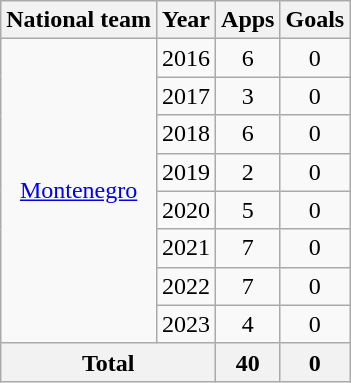<table class="wikitable" style="text-align:center">
<tr>
<th>National team</th>
<th>Year</th>
<th>Apps</th>
<th>Goals</th>
</tr>
<tr>
<td rowspan="8"><a href='#'>Montenegro</a></td>
<td>2016</td>
<td>6</td>
<td>0</td>
</tr>
<tr>
<td>2017</td>
<td>3</td>
<td>0</td>
</tr>
<tr>
<td>2018</td>
<td>6</td>
<td>0</td>
</tr>
<tr>
<td>2019</td>
<td>2</td>
<td>0</td>
</tr>
<tr>
<td>2020</td>
<td>5</td>
<td>0</td>
</tr>
<tr>
<td>2021</td>
<td>7</td>
<td>0</td>
</tr>
<tr>
<td>2022</td>
<td>7</td>
<td>0</td>
</tr>
<tr>
<td>2023</td>
<td>4</td>
<td>0</td>
</tr>
<tr>
<th colspan="2">Total</th>
<th>40</th>
<th>0</th>
</tr>
</table>
